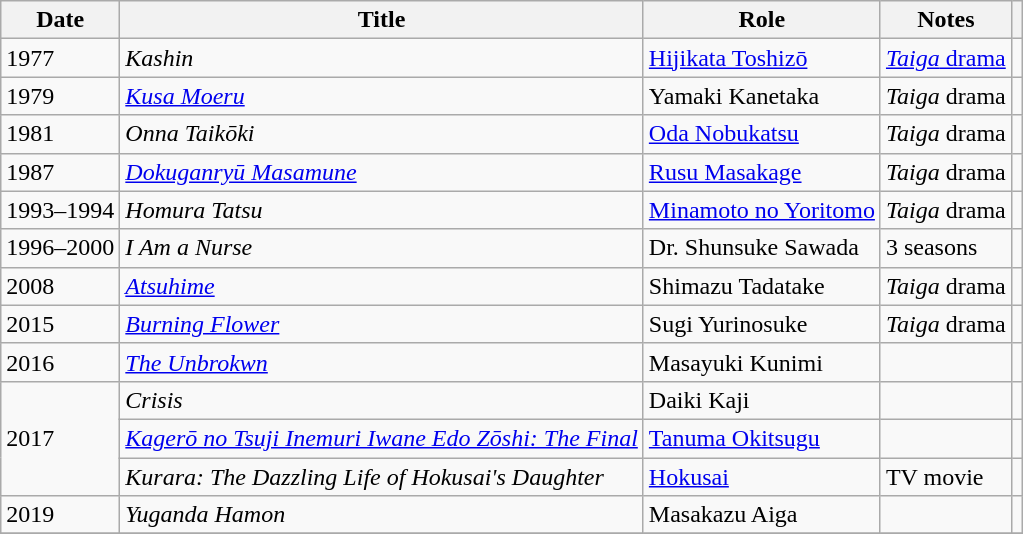<table class="wikitable sortable">
<tr>
<th>Date</th>
<th>Title</th>
<th>Role</th>
<th class="unsortable">Notes</th>
<th class="unsortable"></th>
</tr>
<tr>
<td>1977</td>
<td><em>Kashin</em></td>
<td><a href='#'>Hijikata Toshizō</a></td>
<td><a href='#'><em>Taiga</em> drama</a></td>
<td></td>
</tr>
<tr>
<td>1979</td>
<td><em><a href='#'>Kusa Moeru</a></em></td>
<td>Yamaki Kanetaka</td>
<td><em>Taiga</em> drama</td>
<td></td>
</tr>
<tr>
<td>1981</td>
<td><em>Onna Taikōki</em></td>
<td><a href='#'>Oda Nobukatsu</a></td>
<td><em>Taiga</em> drama</td>
<td></td>
</tr>
<tr>
<td>1987</td>
<td><em><a href='#'>Dokuganryū Masamune</a></em></td>
<td><a href='#'>Rusu Masakage</a></td>
<td><em>Taiga</em> drama</td>
<td></td>
</tr>
<tr>
<td>1993–1994</td>
<td><em>Homura Tatsu</em></td>
<td><a href='#'>Minamoto no Yoritomo</a></td>
<td><em>Taiga</em> drama</td>
<td></td>
</tr>
<tr>
<td>1996–2000</td>
<td><em>I Am a Nurse</em></td>
<td>Dr. Shunsuke Sawada</td>
<td>3 seasons</td>
<td></td>
</tr>
<tr>
<td>2008</td>
<td><em><a href='#'>Atsuhime</a></em></td>
<td>Shimazu Tadatake</td>
<td><em>Taiga</em> drama</td>
<td></td>
</tr>
<tr>
<td>2015</td>
<td><em><a href='#'>Burning Flower</a></em></td>
<td>Sugi Yurinosuke</td>
<td><em>Taiga</em> drama</td>
<td></td>
</tr>
<tr>
<td>2016</td>
<td><em><a href='#'>The Unbrokwn</a></em></td>
<td>Masayuki Kunimi</td>
<td></td>
<td></td>
</tr>
<tr>
<td rowspan=3>2017</td>
<td><em>Crisis</em></td>
<td>Daiki Kaji</td>
<td></td>
<td></td>
</tr>
<tr>
<td><em><a href='#'>Kagerō no Tsuji Inemuri Iwane Edo Zōshi: The Final</a></em></td>
<td><a href='#'>Tanuma Okitsugu</a></td>
<td></td>
<td></td>
</tr>
<tr>
<td><em>Kurara: The Dazzling Life of Hokusai's Daughter</em></td>
<td><a href='#'>Hokusai</a></td>
<td>TV movie</td>
<td></td>
</tr>
<tr>
<td>2019</td>
<td><em>Yuganda Hamon</em></td>
<td>Masakazu Aiga</td>
<td></td>
<td></td>
</tr>
<tr>
</tr>
</table>
